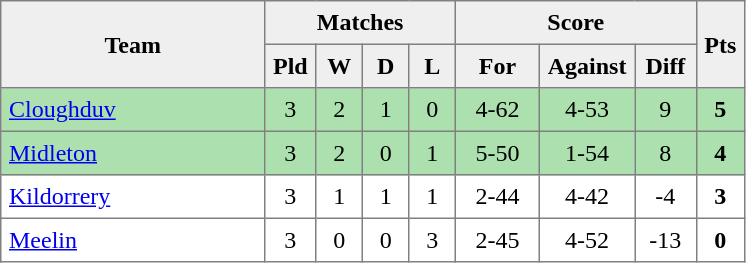<table style=border-collapse:collapse border=1 cellspacing=0 cellpadding=5>
<tr align=center bgcolor=#efefef>
<th rowspan=2 width=165>Team</th>
<th colspan=4>Matches</th>
<th colspan=3>Score</th>
<th rowspan=2width=20>Pts</th>
</tr>
<tr align=center bgcolor=#efefef>
<th width=20>Pld</th>
<th width=20>W</th>
<th width=20>D</th>
<th width=20>L</th>
<th width=45>For</th>
<th width=45>Against</th>
<th width=30>Diff</th>
</tr>
<tr align=center style="background:#ACE1AF;">
<td style="text-align:left;"><a href='#'>Cloughduv</a></td>
<td>3</td>
<td>2</td>
<td>1</td>
<td>0</td>
<td>4-62</td>
<td>4-53</td>
<td>9</td>
<td><strong>5</strong></td>
</tr>
<tr align=center style="background:#ACE1AF;">
<td style="text-align:left;"><a href='#'>Midleton</a></td>
<td>3</td>
<td>2</td>
<td>0</td>
<td>1</td>
<td>5-50</td>
<td>1-54</td>
<td>8</td>
<td><strong>4</strong></td>
</tr>
<tr align=center>
<td style="text-align:left;"><a href='#'>Kildorrery</a></td>
<td>3</td>
<td>1</td>
<td>1</td>
<td>1</td>
<td>2-44</td>
<td>4-42</td>
<td>-4</td>
<td><strong>3</strong></td>
</tr>
<tr align=center>
<td style="text-align:left;"><a href='#'>Meelin</a></td>
<td>3</td>
<td>0</td>
<td>0</td>
<td>3</td>
<td>2-45</td>
<td>4-52</td>
<td>-13</td>
<td><strong>0</strong></td>
</tr>
</table>
